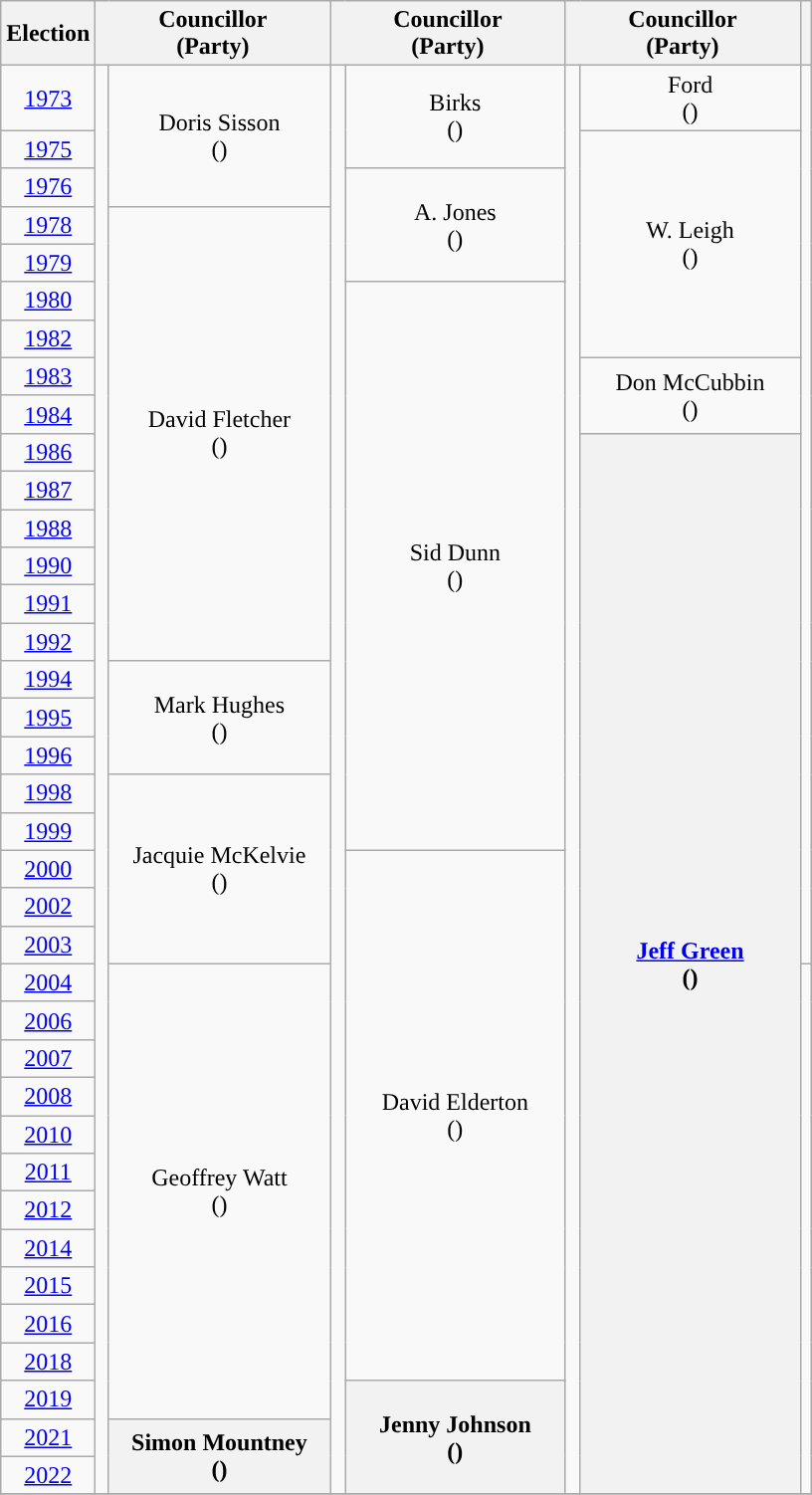<table class="wikitable" style="text-align:center">
<tr>
<th>Election</th>
<th scope="col" width="150" colspan = "2">Councillor<br> (Party)</th>
<th scope="col" width="150" colspan = "2">Councillor<br> (Party)</th>
<th scope="col" width="150" colspan = "2">Councillor<br> (Party)</th>
<th></th>
</tr>
<tr>
<td><a href='#'>1973</a></td>
<td rowspan=37 style="background-color: "></td>
<td rowspan=3>Doris Sisson<br>(<a href='#'></a>)</td>
<td rowspan=37 style="background-color: "></td>
<td rowspan=2>Birks<br>(<a href='#'></a>)</td>
<td rowspan=37 style="background-color: "></td>
<td rowspan=1>Ford<br>(<a href='#'></a>)</td>
<td rowspan=23></td>
</tr>
<tr>
<td><a href='#'>1975</a></td>
<td rowspan=6>W. Leigh<br>(<a href='#'></a>)</td>
</tr>
<tr>
<td><a href='#'>1976</a></td>
<td rowspan=3>A. Jones<br>(<a href='#'></a>)</td>
</tr>
<tr>
<td><a href='#'>1978</a></td>
<td rowspan=12>David Fletcher<br>(<a href='#'></a>)</td>
</tr>
<tr>
<td><a href='#'>1979</a></td>
</tr>
<tr>
<td><a href='#'>1980</a></td>
<td rowspan=15>Sid Dunn<br>(<a href='#'></a>)</td>
</tr>
<tr>
<td><a href='#'>1982</a></td>
</tr>
<tr>
<td><a href='#'>1983</a></td>
<td rowspan=2>Don McCubbin<br>(<a href='#'></a>)</td>
</tr>
<tr>
<td><a href='#'>1984</a></td>
</tr>
<tr>
<td><a href='#'>1986</a></td>
<th rowspan=28><a href='#'>Jeff Green</a><br>(<a href='#'></a>)</th>
</tr>
<tr>
<td><a href='#'>1987</a></td>
</tr>
<tr>
<td><a href='#'>1988</a></td>
</tr>
<tr>
<td><a href='#'>1990</a></td>
</tr>
<tr>
<td><a href='#'>1991</a></td>
</tr>
<tr>
<td><a href='#'>1992</a></td>
</tr>
<tr>
<td><a href='#'>1994</a></td>
<td rowspan=3>Mark Hughes<br>(<a href='#'></a>)</td>
</tr>
<tr>
<td><a href='#'>1995</a></td>
</tr>
<tr>
<td><a href='#'>1996</a></td>
</tr>
<tr>
<td><a href='#'>1998</a></td>
<td rowspan=5>Jacquie McKelvie<br>(<a href='#'></a>)</td>
</tr>
<tr>
<td><a href='#'>1999</a></td>
</tr>
<tr>
<td><a href='#'>2000</a></td>
<td rowspan=14>David Elderton<br>(<a href='#'></a>)</td>
</tr>
<tr>
<td><a href='#'>2002</a></td>
</tr>
<tr>
<td><a href='#'>2003</a></td>
</tr>
<tr>
<td><a href='#'>2004</a></td>
<td rowspan=12>Geoffrey Watt<br>(<a href='#'></a>)</td>
<td rowspan=14></td>
</tr>
<tr>
<td><a href='#'>2006</a></td>
</tr>
<tr>
<td><a href='#'>2007</a></td>
</tr>
<tr>
<td><a href='#'>2008</a></td>
</tr>
<tr>
<td><a href='#'>2010</a></td>
</tr>
<tr>
<td><a href='#'>2011</a></td>
</tr>
<tr>
<td><a href='#'>2012</a></td>
</tr>
<tr>
<td><a href='#'>2014</a></td>
</tr>
<tr>
<td><a href='#'>2015</a></td>
</tr>
<tr>
<td><a href='#'>2016</a></td>
</tr>
<tr>
<td><a href='#'>2018</a></td>
</tr>
<tr>
<td><a href='#'>2019</a></td>
<th rowspan=3>Jenny Johnson<br>(<a href='#'></a>)</th>
</tr>
<tr>
<td><a href='#'>2021</a></td>
<th rowspan=2>Simon Mountney<br>(<a href='#'></a>)</th>
</tr>
<tr>
<td><a href='#'>2022</a></td>
</tr>
<tr>
</tr>
</table>
